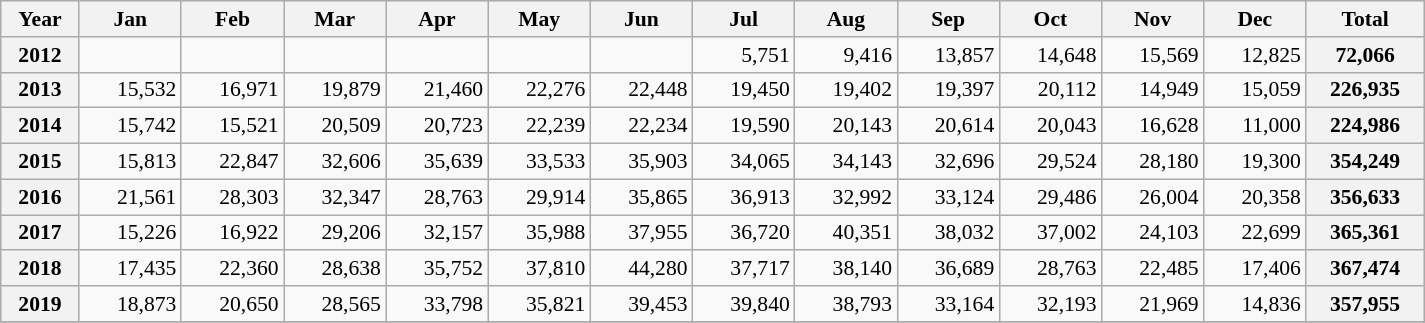<table class=wikitable style="text-align:right; font-size:0.9em; width:950px;">
<tr>
<th>Year</th>
<th>Jan</th>
<th>Feb</th>
<th>Mar</th>
<th>Apr</th>
<th>May</th>
<th>Jun</th>
<th>Jul</th>
<th>Aug</th>
<th>Sep</th>
<th>Oct</th>
<th>Nov</th>
<th>Dec</th>
<th>Total</th>
</tr>
<tr>
<th>2012</th>
<td></td>
<td></td>
<td></td>
<td></td>
<td></td>
<td></td>
<td>5,751</td>
<td>9,416</td>
<td>13,857</td>
<td>14,648</td>
<td>15,569</td>
<td>12,825</td>
<th>72,066</th>
</tr>
<tr>
<th>2013</th>
<td>15,532</td>
<td>16,971</td>
<td>19,879</td>
<td>21,460</td>
<td>22,276</td>
<td>22,448</td>
<td>19,450</td>
<td>19,402</td>
<td>19,397</td>
<td>20,112</td>
<td>14,949</td>
<td>15,059</td>
<th>226,935</th>
</tr>
<tr>
<th>2014</th>
<td>15,742</td>
<td>15,521</td>
<td>20,509</td>
<td>20,723</td>
<td>22,239</td>
<td>22,234</td>
<td>19,590</td>
<td>20,143</td>
<td>20,614</td>
<td>20,043</td>
<td>16,628</td>
<td>11,000</td>
<th>224,986</th>
</tr>
<tr>
<th>2015</th>
<td>15,813</td>
<td>22,847</td>
<td>32,606</td>
<td>35,639</td>
<td>33,533</td>
<td>35,903</td>
<td>34,065</td>
<td>34,143</td>
<td>32,696</td>
<td>29,524</td>
<td>28,180</td>
<td>19,300</td>
<th>354,249</th>
</tr>
<tr>
<th>2016</th>
<td>21,561</td>
<td>28,303</td>
<td>32,347</td>
<td>28,763</td>
<td>29,914</td>
<td>35,865</td>
<td>36,913</td>
<td>32,992</td>
<td>33,124</td>
<td>29,486</td>
<td>26,004</td>
<td>20,358</td>
<th>356,633</th>
</tr>
<tr>
<th>2017</th>
<td>15,226</td>
<td>16,922</td>
<td>29,206</td>
<td>32,157</td>
<td>35,988</td>
<td>37,955</td>
<td>36,720</td>
<td>40,351</td>
<td>38,032</td>
<td>37,002</td>
<td>24,103</td>
<td>22,699</td>
<th>365,361</th>
</tr>
<tr>
<th>2018</th>
<td>17,435</td>
<td>22,360</td>
<td>28,638</td>
<td>35,752</td>
<td>37,810</td>
<td>44,280</td>
<td>37,717</td>
<td>38,140</td>
<td>36,689</td>
<td>28,763</td>
<td>22,485</td>
<td>17,406</td>
<th>367,474</th>
</tr>
<tr>
<th>2019</th>
<td>18,873</td>
<td>20,650</td>
<td>28,565</td>
<td>33,798</td>
<td>35,821</td>
<td>39,453</td>
<td>39,840</td>
<td>38,793</td>
<td>33,164</td>
<td>32,193</td>
<td>21,969</td>
<td>14,836</td>
<th>357,955</th>
</tr>
<tr>
</tr>
</table>
